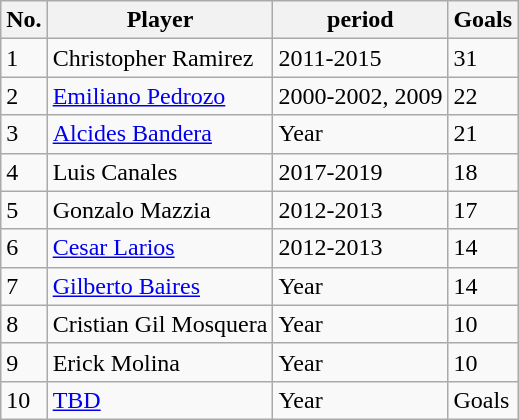<table class="wikitable">
<tr>
<th>No.</th>
<th>Player</th>
<th>period</th>
<th>Goals</th>
</tr>
<tr>
<td>1</td>
<td> Christopher Ramirez</td>
<td>2011-2015</td>
<td>31</td>
</tr>
<tr>
<td>2</td>
<td>  <a href='#'>Emiliano Pedrozo</a></td>
<td>2000-2002, 2009</td>
<td>22</td>
</tr>
<tr>
<td>3</td>
<td> <a href='#'>Alcides Bandera</a></td>
<td>Year</td>
<td>21</td>
</tr>
<tr>
<td>4</td>
<td> Luis Canales</td>
<td>2017-2019</td>
<td>18</td>
</tr>
<tr>
<td>5</td>
<td> Gonzalo Mazzia</td>
<td>2012-2013</td>
<td>17</td>
</tr>
<tr>
<td>6</td>
<td> <a href='#'>Cesar Larios</a></td>
<td>2012-2013</td>
<td>14</td>
</tr>
<tr>
<td>7</td>
<td> <a href='#'>Gilberto Baires</a></td>
<td>Year</td>
<td>14</td>
</tr>
<tr>
<td>8</td>
<td> Cristian Gil Mosquera</td>
<td>Year</td>
<td>10</td>
</tr>
<tr>
<td>9</td>
<td> Erick Molina</td>
<td>Year</td>
<td>10</td>
</tr>
<tr>
<td>10</td>
<td> <a href='#'>TBD</a></td>
<td>Year</td>
<td>Goals</td>
</tr>
</table>
